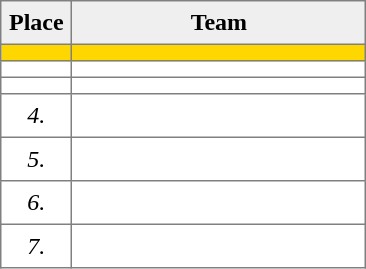<table style=border-collapse:collapse border=1 cellspacing=0 cellpadding=5>
<tr align=center bgcolor=#efefef>
<th width=35>Place</th>
<th width=185>Team</th>
</tr>
<tr align=center bgcolor=gold>
<td></td>
<td style="text-align:left;"></td>
</tr>
<tr align=center>
<td></td>
<td style="text-align:left;"></td>
</tr>
<tr align=center>
<td></td>
<td style="text-align:left;"></td>
</tr>
<tr align=center>
<td><em>4.</em></td>
<td style="text-align:left;"></td>
</tr>
<tr align=center>
<td><em>5.</em></td>
<td style="text-align:left;"></td>
</tr>
<tr align=center>
<td><em>6.</em></td>
<td style="text-align:left;"></td>
</tr>
<tr align=center>
<td><em>7.</em></td>
<td style="text-align:left;"></td>
</tr>
</table>
